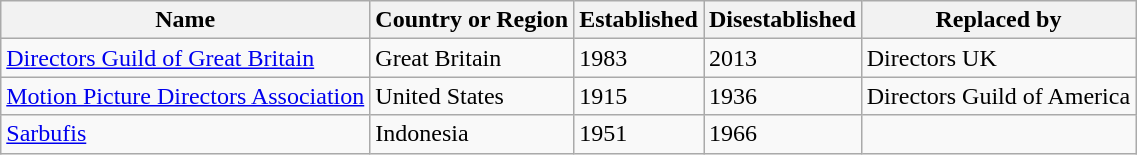<table class="wikitable">
<tr>
<th>Name</th>
<th>Country or Region</th>
<th>Established</th>
<th>Disestablished</th>
<th>Replaced by</th>
</tr>
<tr>
<td><a href='#'>Directors Guild of Great Britain</a></td>
<td>Great Britain</td>
<td>1983</td>
<td>2013</td>
<td>Directors UK</td>
</tr>
<tr>
<td><a href='#'>Motion Picture Directors Association</a></td>
<td>United States</td>
<td>1915</td>
<td>1936</td>
<td>Directors Guild of America</td>
</tr>
<tr>
<td><a href='#'>Sarbufis</a></td>
<td>Indonesia</td>
<td>1951</td>
<td>1966</td>
<td></td>
</tr>
</table>
